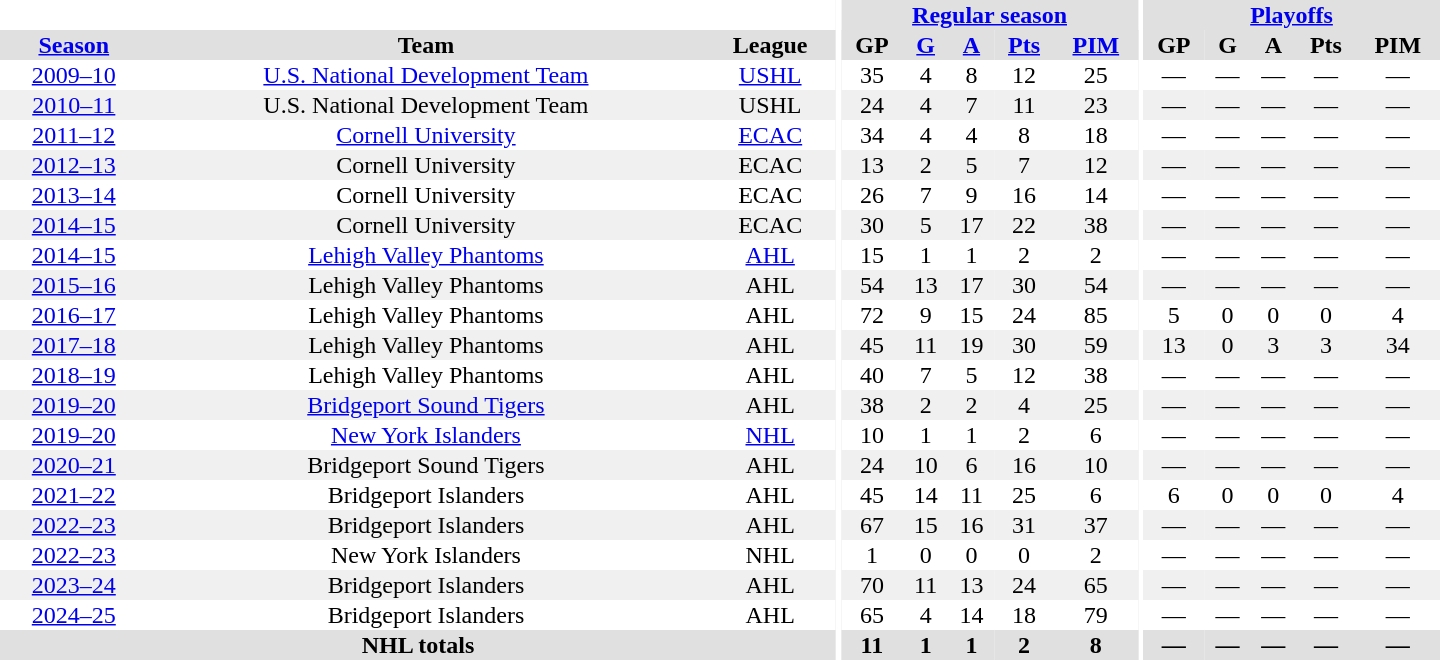<table border="0" cellpadding="1" cellspacing="0" style="text-align:center; width:60em">
<tr bgcolor="#e0e0e0">
<th colspan="3" bgcolor="#ffffff"></th>
<th rowspan="96" bgcolor="#ffffff"></th>
<th colspan="5"><a href='#'>Regular season</a></th>
<th rowspan="96" bgcolor="#ffffff"></th>
<th colspan="5"><a href='#'>Playoffs</a></th>
</tr>
<tr bgcolor="#e0e0e0">
<th><a href='#'>Season</a></th>
<th>Team</th>
<th>League</th>
<th>GP</th>
<th><a href='#'>G</a></th>
<th><a href='#'>A</a></th>
<th><a href='#'>Pts</a></th>
<th><a href='#'>PIM</a></th>
<th>GP</th>
<th>G</th>
<th>A</th>
<th>Pts</th>
<th>PIM</th>
</tr>
<tr>
<td><a href='#'>2009–10</a></td>
<td><a href='#'>U.S. National Development Team</a></td>
<td><a href='#'>USHL</a></td>
<td>35</td>
<td>4</td>
<td>8</td>
<td>12</td>
<td>25</td>
<td>—</td>
<td>—</td>
<td>—</td>
<td>—</td>
<td>—</td>
</tr>
<tr bgcolor="#f0f0f0">
<td><a href='#'>2010–11</a></td>
<td>U.S. National Development Team</td>
<td>USHL</td>
<td>24</td>
<td>4</td>
<td>7</td>
<td>11</td>
<td>23</td>
<td>—</td>
<td>—</td>
<td>—</td>
<td>—</td>
<td>—</td>
</tr>
<tr>
<td><a href='#'>2011–12</a></td>
<td><a href='#'>Cornell University</a></td>
<td><a href='#'>ECAC</a></td>
<td>34</td>
<td>4</td>
<td>4</td>
<td>8</td>
<td>18</td>
<td>—</td>
<td>—</td>
<td>—</td>
<td>—</td>
<td>—</td>
</tr>
<tr bgcolor="#f0f0f0">
<td><a href='#'>2012–13</a></td>
<td>Cornell University</td>
<td>ECAC</td>
<td>13</td>
<td>2</td>
<td>5</td>
<td>7</td>
<td>12</td>
<td>—</td>
<td>—</td>
<td>—</td>
<td>—</td>
<td>—</td>
</tr>
<tr>
<td><a href='#'>2013–14</a></td>
<td>Cornell University</td>
<td>ECAC</td>
<td>26</td>
<td>7</td>
<td>9</td>
<td>16</td>
<td>14</td>
<td>—</td>
<td>—</td>
<td>—</td>
<td>—</td>
<td>—</td>
</tr>
<tr bgcolor="#f0f0f0">
<td><a href='#'>2014–15</a></td>
<td>Cornell University</td>
<td>ECAC</td>
<td>30</td>
<td>5</td>
<td>17</td>
<td>22</td>
<td>38</td>
<td>—</td>
<td>—</td>
<td>—</td>
<td>—</td>
<td>—</td>
</tr>
<tr>
<td><a href='#'>2014–15</a></td>
<td><a href='#'>Lehigh Valley Phantoms</a></td>
<td><a href='#'>AHL</a></td>
<td>15</td>
<td>1</td>
<td>1</td>
<td>2</td>
<td>2</td>
<td>—</td>
<td>—</td>
<td>—</td>
<td>—</td>
<td>—</td>
</tr>
<tr bgcolor="#f0f0f0">
<td><a href='#'>2015–16</a></td>
<td>Lehigh Valley Phantoms</td>
<td>AHL</td>
<td>54</td>
<td>13</td>
<td>17</td>
<td>30</td>
<td>54</td>
<td>—</td>
<td>—</td>
<td>—</td>
<td>—</td>
<td>—</td>
</tr>
<tr>
<td><a href='#'>2016–17</a></td>
<td>Lehigh Valley Phantoms</td>
<td>AHL</td>
<td>72</td>
<td>9</td>
<td>15</td>
<td>24</td>
<td>85</td>
<td>5</td>
<td>0</td>
<td>0</td>
<td>0</td>
<td>4</td>
</tr>
<tr bgcolor="#f0f0f0">
<td><a href='#'>2017–18</a></td>
<td>Lehigh Valley Phantoms</td>
<td>AHL</td>
<td>45</td>
<td>11</td>
<td>19</td>
<td>30</td>
<td>59</td>
<td>13</td>
<td>0</td>
<td>3</td>
<td>3</td>
<td>34</td>
</tr>
<tr>
<td><a href='#'>2018–19</a></td>
<td>Lehigh Valley Phantoms</td>
<td>AHL</td>
<td>40</td>
<td>7</td>
<td>5</td>
<td>12</td>
<td>38</td>
<td>—</td>
<td>—</td>
<td>—</td>
<td>—</td>
<td>—</td>
</tr>
<tr bgcolor="#f0f0f0">
<td><a href='#'>2019–20</a></td>
<td><a href='#'>Bridgeport Sound Tigers</a></td>
<td>AHL</td>
<td>38</td>
<td>2</td>
<td>2</td>
<td>4</td>
<td>25</td>
<td>—</td>
<td>—</td>
<td>—</td>
<td>—</td>
<td>—</td>
</tr>
<tr>
<td><a href='#'>2019–20</a></td>
<td><a href='#'>New York Islanders</a></td>
<td><a href='#'>NHL</a></td>
<td>10</td>
<td>1</td>
<td>1</td>
<td>2</td>
<td>6</td>
<td>—</td>
<td>—</td>
<td>—</td>
<td>—</td>
<td>—</td>
</tr>
<tr bgcolor="#f0f0f0">
<td><a href='#'>2020–21</a></td>
<td>Bridgeport Sound Tigers</td>
<td>AHL</td>
<td>24</td>
<td>10</td>
<td>6</td>
<td>16</td>
<td>10</td>
<td>—</td>
<td>—</td>
<td>—</td>
<td>—</td>
<td>—</td>
</tr>
<tr>
<td><a href='#'>2021–22</a></td>
<td>Bridgeport Islanders</td>
<td>AHL</td>
<td>45</td>
<td>14</td>
<td>11</td>
<td>25</td>
<td>6</td>
<td>6</td>
<td>0</td>
<td>0</td>
<td>0</td>
<td>4</td>
</tr>
<tr bgcolor="#f0f0f0">
<td><a href='#'>2022–23</a></td>
<td>Bridgeport Islanders</td>
<td>AHL</td>
<td>67</td>
<td>15</td>
<td>16</td>
<td>31</td>
<td>37</td>
<td>—</td>
<td>—</td>
<td>—</td>
<td>—</td>
<td>—</td>
</tr>
<tr>
<td><a href='#'>2022–23</a></td>
<td>New York Islanders</td>
<td>NHL</td>
<td>1</td>
<td>0</td>
<td>0</td>
<td>0</td>
<td>2</td>
<td>—</td>
<td>—</td>
<td>—</td>
<td>—</td>
<td>—</td>
</tr>
<tr bgcolor="#f0f0f0">
<td><a href='#'>2023–24</a></td>
<td>Bridgeport Islanders</td>
<td>AHL</td>
<td>70</td>
<td>11</td>
<td>13</td>
<td>24</td>
<td>65</td>
<td>—</td>
<td>—</td>
<td>—</td>
<td>—</td>
<td>—</td>
</tr>
<tr>
<td><a href='#'>2024–25</a></td>
<td>Bridgeport Islanders</td>
<td>AHL</td>
<td>65</td>
<td>4</td>
<td>14</td>
<td>18</td>
<td>79</td>
<td>—</td>
<td>—</td>
<td>—</td>
<td>—</td>
<td>—</td>
</tr>
<tr bgcolor="#e0e0e0">
<th colspan="3">NHL totals</th>
<th>11</th>
<th>1</th>
<th>1</th>
<th>2</th>
<th>8</th>
<th>—</th>
<th>—</th>
<th>—</th>
<th>—</th>
<th>—</th>
</tr>
</table>
